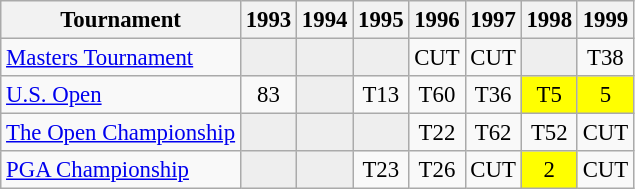<table class="wikitable" style="font-size:95%;text-align:center;">
<tr>
<th>Tournament</th>
<th>1993</th>
<th>1994</th>
<th>1995</th>
<th>1996</th>
<th>1997</th>
<th>1998</th>
<th>1999</th>
</tr>
<tr>
<td align=left><a href='#'>Masters Tournament</a></td>
<td style="background:#eeeeee;"></td>
<td style="background:#eeeeee;"></td>
<td style="background:#eeeeee;"></td>
<td>CUT</td>
<td>CUT</td>
<td style="background:#eeeeee;"></td>
<td>T38</td>
</tr>
<tr>
<td align=left><a href='#'>U.S. Open</a></td>
<td>83</td>
<td style="background:#eeeeee;"></td>
<td>T13</td>
<td>T60</td>
<td>T36</td>
<td style="background:yellow;">T5</td>
<td style="background:yellow;">5</td>
</tr>
<tr>
<td align=left><a href='#'>The Open Championship</a></td>
<td style="background:#eeeeee;"></td>
<td style="background:#eeeeee;"></td>
<td style="background:#eeeeee;"></td>
<td>T22</td>
<td>T62</td>
<td>T52</td>
<td>CUT</td>
</tr>
<tr>
<td align=left><a href='#'>PGA Championship</a></td>
<td style="background:#eeeeee;"></td>
<td style="background:#eeeeee;"></td>
<td>T23</td>
<td>T26</td>
<td>CUT</td>
<td style="background:yellow;">2</td>
<td>CUT</td>
</tr>
</table>
